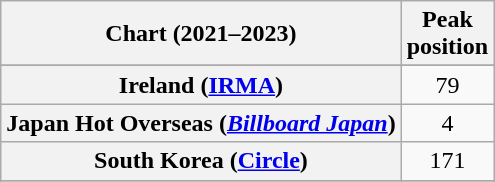<table class="wikitable sortable plainrowheaders" style="text-align:center">
<tr>
<th scope="col">Chart (2021–2023)</th>
<th scope="col">Peak<br>position</th>
</tr>
<tr>
</tr>
<tr>
<th scope="row">Ireland (<a href='#'>IRMA</a>)</th>
<td>79</td>
</tr>
<tr>
<th scope="row">Japan Hot Overseas (<em><a href='#'>Billboard Japan</a></em>)</th>
<td>4</td>
</tr>
<tr>
<th scope="row">South Korea (<a href='#'>Circle</a>)</th>
<td>171</td>
</tr>
<tr>
</tr>
<tr>
</tr>
<tr>
</tr>
<tr>
</tr>
<tr>
</tr>
</table>
